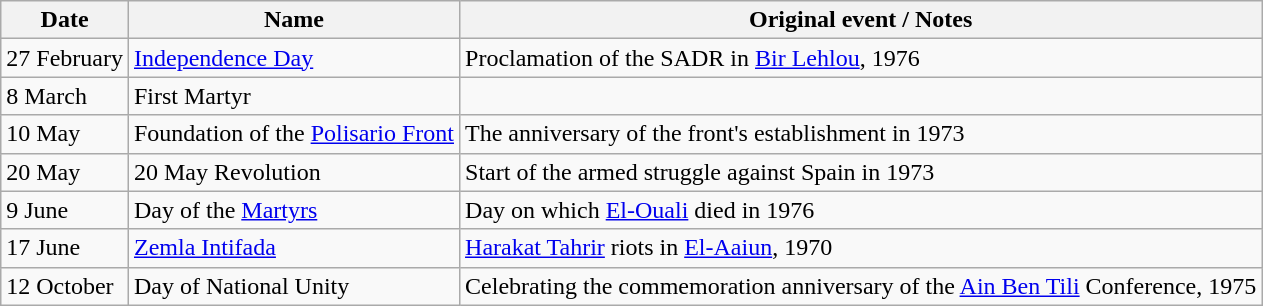<table class="wikitable">
<tr>
<th>Date</th>
<th>Name</th>
<th>Original event / Notes</th>
</tr>
<tr>
<td>27 February</td>
<td><a href='#'>Independence Day</a></td>
<td>Proclamation of the SADR in <a href='#'>Bir Lehlou</a>, 1976</td>
</tr>
<tr>
<td>8 March</td>
<td>First Martyr</td>
<td></td>
</tr>
<tr>
<td>10 May</td>
<td>Foundation of the <a href='#'>Polisario Front</a></td>
<td>The anniversary of the front's establishment in 1973</td>
</tr>
<tr>
<td>20 May</td>
<td>20 May Revolution</td>
<td>Start of the armed struggle against Spain in 1973</td>
</tr>
<tr>
<td>9 June</td>
<td>Day of the <a href='#'>Martyrs</a></td>
<td>Day on which <a href='#'>El-Ouali</a> died in 1976</td>
</tr>
<tr>
<td>17 June</td>
<td><a href='#'>Zemla Intifada</a></td>
<td><a href='#'>Harakat Tahrir</a> riots in <a href='#'>El-Aaiun</a>, 1970</td>
</tr>
<tr>
<td>12 October</td>
<td>Day of National Unity</td>
<td>Celebrating the commemoration anniversary of the <a href='#'>Ain Ben Tili</a> Conference, 1975</td>
</tr>
</table>
